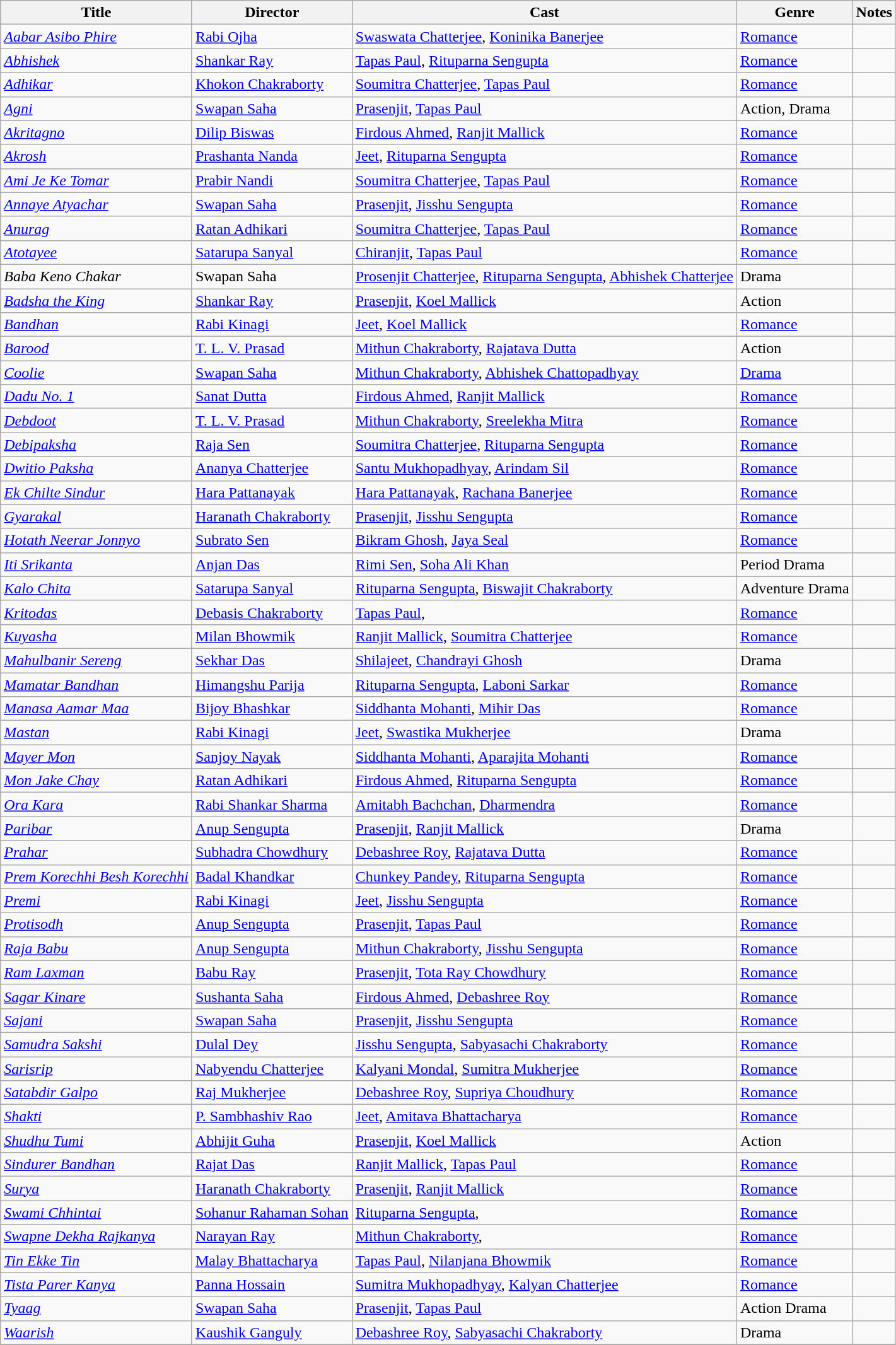<table class="wikitable sortable" border="0">
<tr>
<th>Title</th>
<th>Director</th>
<th>Cast</th>
<th>Genre</th>
<th>Notes</th>
</tr>
<tr>
<td><em><a href='#'>Aabar Asibo Phire</a></em></td>
<td><a href='#'>Rabi Ojha</a></td>
<td><a href='#'>Swaswata Chatterjee</a>, <a href='#'>Koninika Banerjee</a></td>
<td><a href='#'>Romance</a></td>
<td></td>
</tr>
<tr>
<td><em><a href='#'>Abhishek</a></em></td>
<td><a href='#'>Shankar Ray</a></td>
<td><a href='#'>Tapas Paul</a>, <a href='#'>Rituparna Sengupta</a></td>
<td><a href='#'>Romance</a></td>
<td></td>
</tr>
<tr>
<td><em><a href='#'>Adhikar</a></em></td>
<td><a href='#'>Khokon Chakraborty</a></td>
<td><a href='#'>Soumitra Chatterjee</a>, <a href='#'>Tapas Paul</a></td>
<td><a href='#'>Romance</a></td>
<td></td>
</tr>
<tr>
<td><em><a href='#'>Agni</a></em></td>
<td><a href='#'>Swapan Saha</a></td>
<td><a href='#'>Prasenjit</a>, <a href='#'>Tapas Paul</a></td>
<td>Action, Drama</td>
<td></td>
</tr>
<tr>
<td><em><a href='#'>Akritagno</a></em></td>
<td><a href='#'>Dilip Biswas</a></td>
<td><a href='#'>Firdous Ahmed</a>, <a href='#'>Ranjit Mallick</a></td>
<td><a href='#'>Romance</a></td>
<td></td>
</tr>
<tr>
<td><em><a href='#'>Akrosh</a></em></td>
<td><a href='#'>Prashanta Nanda</a></td>
<td><a href='#'>Jeet</a>, <a href='#'>Rituparna Sengupta</a></td>
<td><a href='#'>Romance</a></td>
<td></td>
</tr>
<tr>
<td><em><a href='#'>Ami Je Ke Tomar</a></em></td>
<td><a href='#'>Prabir Nandi</a></td>
<td><a href='#'>Soumitra Chatterjee</a>, <a href='#'>Tapas Paul</a></td>
<td><a href='#'>Romance</a></td>
<td></td>
</tr>
<tr>
<td><em><a href='#'>Annaye Atyachar</a></em></td>
<td><a href='#'>Swapan Saha</a></td>
<td><a href='#'>Prasenjit</a>, <a href='#'>Jisshu Sengupta</a></td>
<td><a href='#'>Romance</a></td>
<td></td>
</tr>
<tr>
<td><em><a href='#'>Anurag</a></em></td>
<td><a href='#'>Ratan Adhikari</a></td>
<td><a href='#'>Soumitra Chatterjee</a>, <a href='#'>Tapas Paul</a></td>
<td><a href='#'>Romance</a></td>
<td></td>
</tr>
<tr>
<td><em><a href='#'>Atotayee</a></em></td>
<td><a href='#'>Satarupa Sanyal</a></td>
<td><a href='#'>Chiranjit</a>, <a href='#'>Tapas Paul</a></td>
<td><a href='#'>Romance</a></td>
<td></td>
</tr>
<tr>
<td><em>Baba Keno Chakar</em></td>
<td>Swapan Saha</td>
<td><a href='#'>Prosenjit Chatterjee</a>, <a href='#'>Rituparna Sengupta</a>, <a href='#'>Abhishek Chatterjee</a></td>
<td>Drama</td>
<td></td>
</tr>
<tr>
<td><em><a href='#'>Badsha the King</a></em></td>
<td><a href='#'>Shankar Ray</a></td>
<td><a href='#'>Prasenjit</a>, <a href='#'>Koel Mallick</a></td>
<td>Action</td>
<td></td>
</tr>
<tr>
<td><em><a href='#'>Bandhan</a></em></td>
<td><a href='#'>Rabi Kinagi</a></td>
<td><a href='#'>Jeet</a>, <a href='#'>Koel Mallick</a></td>
<td><a href='#'>Romance</a></td>
<td></td>
</tr>
<tr>
<td><em><a href='#'>Barood</a></em></td>
<td><a href='#'>T. L. V. Prasad</a></td>
<td><a href='#'>Mithun Chakraborty</a>, <a href='#'>Rajatava Dutta</a></td>
<td>Action</td>
<td></td>
</tr>
<tr>
<td><em><a href='#'>Coolie</a></em></td>
<td><a href='#'>Swapan Saha</a></td>
<td><a href='#'>Mithun Chakraborty</a>, <a href='#'>Abhishek Chattopadhyay</a></td>
<td><a href='#'>Drama</a></td>
<td></td>
</tr>
<tr>
<td><em><a href='#'>Dadu No. 1</a></em></td>
<td><a href='#'>Sanat Dutta</a></td>
<td><a href='#'>Firdous Ahmed</a>, <a href='#'>Ranjit Mallick</a></td>
<td><a href='#'>Romance</a></td>
<td></td>
</tr>
<tr>
<td><em><a href='#'>Debdoot</a></em></td>
<td><a href='#'>T. L. V. Prasad</a></td>
<td><a href='#'>Mithun Chakraborty</a>, <a href='#'>Sreelekha Mitra</a></td>
<td><a href='#'>Romance</a></td>
<td></td>
</tr>
<tr>
<td><em><a href='#'>Debipaksha</a></em></td>
<td><a href='#'>Raja Sen</a></td>
<td><a href='#'>Soumitra Chatterjee</a>, <a href='#'>Rituparna Sengupta</a></td>
<td><a href='#'>Romance</a></td>
<td></td>
</tr>
<tr>
<td><em><a href='#'>Dwitio Paksha</a></em></td>
<td><a href='#'>Ananya Chatterjee</a></td>
<td><a href='#'>Santu Mukhopadhyay</a>, <a href='#'>Arindam Sil</a></td>
<td><a href='#'>Romance</a></td>
<td></td>
</tr>
<tr>
<td><em><a href='#'>Ek Chilte Sindur</a></em></td>
<td><a href='#'>Hara Pattanayak</a></td>
<td><a href='#'>Hara Pattanayak</a>, <a href='#'>Rachana Banerjee</a></td>
<td><a href='#'>Romance</a></td>
<td></td>
</tr>
<tr>
<td><em><a href='#'>Gyarakal</a></em></td>
<td><a href='#'>Haranath Chakraborty</a></td>
<td><a href='#'>Prasenjit</a>, <a href='#'>Jisshu Sengupta</a></td>
<td><a href='#'>Romance</a></td>
<td></td>
</tr>
<tr>
<td><em><a href='#'>Hotath Neerar Jonnyo</a></em></td>
<td><a href='#'>Subrato Sen</a></td>
<td><a href='#'>Bikram Ghosh</a>, <a href='#'>Jaya Seal</a></td>
<td><a href='#'>Romance</a></td>
<td></td>
</tr>
<tr>
<td><em><a href='#'>Iti Srikanta</a></em></td>
<td><a href='#'>Anjan Das</a></td>
<td><a href='#'>Rimi Sen</a>, <a href='#'>Soha Ali Khan</a></td>
<td>Period Drama</td>
<td></td>
</tr>
<tr>
<td><em><a href='#'>Kalo Chita</a></em></td>
<td><a href='#'>Satarupa Sanyal</a></td>
<td><a href='#'>Rituparna Sengupta</a>, <a href='#'>Biswajit Chakraborty</a></td>
<td>Adventure Drama</td>
<td></td>
</tr>
<tr>
<td><em><a href='#'>Kritodas</a></em></td>
<td><a href='#'>Debasis Chakraborty</a></td>
<td><a href='#'>Tapas Paul</a>,</td>
<td><a href='#'>Romance</a></td>
<td></td>
</tr>
<tr>
<td><em><a href='#'>Kuyasha</a></em></td>
<td><a href='#'>Milan Bhowmik</a></td>
<td><a href='#'>Ranjit Mallick</a>, <a href='#'>Soumitra Chatterjee</a></td>
<td><a href='#'>Romance</a></td>
<td></td>
</tr>
<tr>
<td><em><a href='#'>Mahulbanir Sereng</a></em></td>
<td><a href='#'>Sekhar Das</a></td>
<td><a href='#'>Shilajeet</a>, <a href='#'>Chandrayi Ghosh</a></td>
<td>Drama</td>
<td></td>
</tr>
<tr>
<td><em><a href='#'>Mamatar Bandhan</a></em></td>
<td><a href='#'>Himangshu Parija</a></td>
<td><a href='#'>Rituparna Sengupta</a>, <a href='#'>Laboni Sarkar</a></td>
<td><a href='#'>Romance</a></td>
<td></td>
</tr>
<tr>
<td><em><a href='#'>Manasa Aamar Maa</a></em></td>
<td><a href='#'>Bijoy Bhashkar</a></td>
<td><a href='#'>Siddhanta Mohanti</a>, <a href='#'>Mihir Das</a></td>
<td><a href='#'>Romance</a></td>
<td></td>
</tr>
<tr>
<td><em><a href='#'>Mastan</a></em></td>
<td><a href='#'>Rabi Kinagi</a></td>
<td><a href='#'>Jeet</a>, <a href='#'>Swastika Mukherjee</a></td>
<td>Drama</td>
<td></td>
</tr>
<tr>
<td><em><a href='#'>Mayer Mon</a></em></td>
<td><a href='#'>Sanjoy Nayak</a></td>
<td><a href='#'>Siddhanta Mohanti</a>, <a href='#'>Aparajita Mohanti</a></td>
<td><a href='#'>Romance</a></td>
<td></td>
</tr>
<tr>
<td><em><a href='#'>Mon Jake Chay</a></em></td>
<td><a href='#'>Ratan Adhikari</a></td>
<td><a href='#'>Firdous Ahmed</a>, <a href='#'>Rituparna Sengupta</a></td>
<td><a href='#'>Romance</a></td>
<td></td>
</tr>
<tr>
<td><em><a href='#'>Ora Kara</a></em></td>
<td><a href='#'>Rabi Shankar Sharma</a></td>
<td><a href='#'>Amitabh Bachchan</a>, <a href='#'>Dharmendra</a></td>
<td><a href='#'>Romance</a></td>
<td></td>
</tr>
<tr>
<td><em><a href='#'>Paribar</a></em></td>
<td><a href='#'>Anup Sengupta</a></td>
<td><a href='#'>Prasenjit</a>, <a href='#'>Ranjit Mallick</a></td>
<td>Drama</td>
<td></td>
</tr>
<tr>
<td><em><a href='#'>Prahar</a></em></td>
<td><a href='#'>Subhadra Chowdhury</a></td>
<td><a href='#'>Debashree Roy</a>, <a href='#'>Rajatava Dutta</a></td>
<td><a href='#'>Romance</a></td>
<td></td>
</tr>
<tr>
<td><em><a href='#'>Prem Korechhi Besh Korechhi</a></em></td>
<td><a href='#'>Badal Khandkar</a></td>
<td><a href='#'>Chunkey Pandey</a>, <a href='#'>Rituparna Sengupta</a></td>
<td><a href='#'>Romance</a></td>
<td></td>
</tr>
<tr>
<td><em><a href='#'>Premi</a></em></td>
<td><a href='#'>Rabi Kinagi</a></td>
<td><a href='#'>Jeet</a>, <a href='#'>Jisshu Sengupta</a></td>
<td><a href='#'>Romance</a></td>
<td></td>
</tr>
<tr>
<td><em><a href='#'>Protisodh</a></em></td>
<td><a href='#'>Anup Sengupta</a></td>
<td><a href='#'>Prasenjit</a>, <a href='#'>Tapas Paul</a></td>
<td><a href='#'>Romance</a></td>
<td></td>
</tr>
<tr>
<td><em><a href='#'>Raja Babu</a></em></td>
<td><a href='#'>Anup Sengupta</a></td>
<td><a href='#'>Mithun Chakraborty</a>, <a href='#'>Jisshu Sengupta</a></td>
<td><a href='#'>Romance</a></td>
<td></td>
</tr>
<tr>
<td><em><a href='#'>Ram Laxman</a></em></td>
<td><a href='#'>Babu Ray</a></td>
<td><a href='#'>Prasenjit</a>, <a href='#'>Tota Ray Chowdhury</a></td>
<td><a href='#'>Romance</a></td>
<td></td>
</tr>
<tr>
<td><em><a href='#'>Sagar Kinare</a></em></td>
<td><a href='#'>Sushanta Saha</a></td>
<td><a href='#'>Firdous Ahmed</a>, <a href='#'>Debashree Roy</a></td>
<td><a href='#'>Romance</a></td>
<td></td>
</tr>
<tr>
<td><em><a href='#'>Sajani</a></em></td>
<td><a href='#'>Swapan Saha</a></td>
<td><a href='#'>Prasenjit</a>, <a href='#'>Jisshu Sengupta</a></td>
<td><a href='#'>Romance</a></td>
<td></td>
</tr>
<tr>
<td><em><a href='#'>Samudra Sakshi</a></em></td>
<td><a href='#'>Dulal Dey</a></td>
<td><a href='#'>Jisshu Sengupta</a>, <a href='#'>Sabyasachi Chakraborty</a></td>
<td><a href='#'>Romance</a></td>
<td></td>
</tr>
<tr>
<td><em><a href='#'>Sarisrip</a></em></td>
<td><a href='#'>Nabyendu Chatterjee</a></td>
<td><a href='#'>Kalyani Mondal</a>, <a href='#'>Sumitra Mukherjee</a></td>
<td><a href='#'>Romance</a></td>
<td></td>
</tr>
<tr>
<td><em><a href='#'>Satabdir Galpo</a></em></td>
<td><a href='#'>Raj Mukherjee</a></td>
<td><a href='#'>Debashree Roy</a>, <a href='#'>Supriya Choudhury</a></td>
<td><a href='#'>Romance</a></td>
<td></td>
</tr>
<tr>
<td><em><a href='#'>Shakti</a></em></td>
<td><a href='#'>P. Sambhashiv Rao</a></td>
<td><a href='#'>Jeet</a>, <a href='#'>Amitava Bhattacharya</a></td>
<td><a href='#'>Romance</a></td>
<td></td>
</tr>
<tr>
<td><em><a href='#'>Shudhu Tumi</a></em></td>
<td><a href='#'>Abhijit Guha</a></td>
<td><a href='#'>Prasenjit</a>, <a href='#'>Koel Mallick</a></td>
<td>Action</td>
<td></td>
</tr>
<tr>
<td><em><a href='#'>Sindurer Bandhan</a></em></td>
<td><a href='#'>Rajat Das</a></td>
<td><a href='#'>Ranjit Mallick</a>, <a href='#'>Tapas Paul</a></td>
<td><a href='#'>Romance</a></td>
<td></td>
</tr>
<tr>
<td><em><a href='#'>Surya</a></em></td>
<td><a href='#'>Haranath Chakraborty</a></td>
<td><a href='#'>Prasenjit</a>, <a href='#'>Ranjit Mallick</a></td>
<td><a href='#'>Romance</a></td>
<td></td>
</tr>
<tr>
<td><em><a href='#'>Swami Chhintai</a></em></td>
<td><a href='#'>Sohanur Rahaman Sohan</a></td>
<td><a href='#'>Rituparna Sengupta</a>,</td>
<td><a href='#'>Romance</a></td>
<td></td>
</tr>
<tr>
<td><em><a href='#'>Swapne Dekha Rajkanya</a></em></td>
<td><a href='#'>Narayan Ray</a></td>
<td><a href='#'>Mithun Chakraborty</a>,</td>
<td><a href='#'>Romance</a></td>
<td></td>
</tr>
<tr>
<td><em><a href='#'>Tin Ekke Tin</a></em></td>
<td><a href='#'>Malay Bhattacharya</a></td>
<td><a href='#'>Tapas Paul</a>, <a href='#'>Nilanjana Bhowmik</a></td>
<td><a href='#'>Romance</a></td>
<td></td>
</tr>
<tr>
<td><em><a href='#'>Tista Parer Kanya</a></em></td>
<td><a href='#'>Panna Hossain</a></td>
<td><a href='#'>Sumitra Mukhopadhyay</a>, <a href='#'>Kalyan Chatterjee</a></td>
<td><a href='#'>Romance</a></td>
<td></td>
</tr>
<tr>
<td><em><a href='#'>Tyaag</a></em></td>
<td><a href='#'>Swapan Saha</a></td>
<td><a href='#'>Prasenjit</a>, <a href='#'>Tapas Paul</a></td>
<td>Action Drama</td>
<td></td>
</tr>
<tr>
<td><em><a href='#'>Waarish</a></em></td>
<td><a href='#'>Kaushik Ganguly</a></td>
<td><a href='#'>Debashree Roy</a>, <a href='#'>Sabyasachi Chakraborty</a></td>
<td>Drama</td>
<td></td>
</tr>
<tr>
</tr>
</table>
